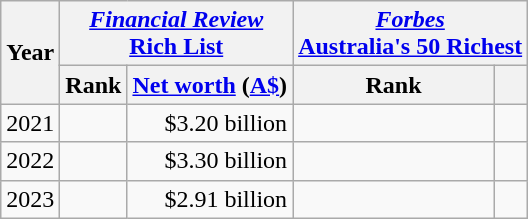<table class="wikitable">
<tr>
<th rowspan=2>Year</th>
<th colspan=2><em><a href='#'>Financial Review</a></em><br><a href='#'>Rich List</a></th>
<th colspan=2><em><a href='#'>Forbes</a></em><br><a href='#'>Australia's 50 Richest</a></th>
</tr>
<tr>
<th>Rank</th>
<th><a href='#'>Net worth</a> (<a href='#'>A$</a>)</th>
<th>Rank</th>
<th></th>
</tr>
<tr>
<td>2021</td>
<td align="center"></td>
<td align="right">$3.20 billion </td>
<td align="center"></td>
<td align="right"></td>
</tr>
<tr>
<td>2022</td>
<td align="center"></td>
<td align="right">$3.30 billion </td>
<td align="center"></td>
<td align="right"></td>
</tr>
<tr>
<td>2023</td>
<td align="center"></td>
<td align="right">$2.91 billion </td>
<td align="center"></td>
<td align="right"></td>
</tr>
</table>
